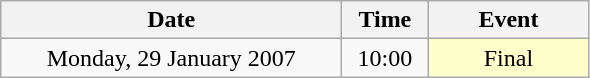<table class = "wikitable" style="text-align:center;">
<tr>
<th width=220>Date</th>
<th width=50>Time</th>
<th width=100>Event</th>
</tr>
<tr>
<td>Monday, 29 January 2007</td>
<td>10:00</td>
<td bgcolor=ffffcc>Final</td>
</tr>
</table>
